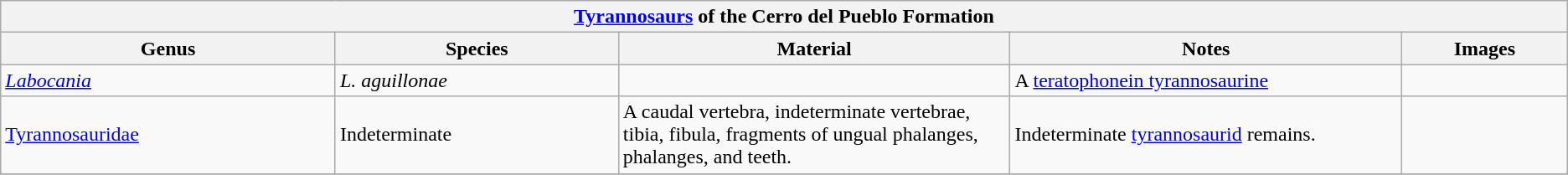<table class="wikitable" align="center">
<tr>
<th colspan="5" align="center"><strong><a href='#'>Tyrannosaurs</a> of the Cerro del Pueblo Formation</strong></th>
</tr>
<tr>
<th>Genus</th>
<th>Species</th>
<th width="25%">Material</th>
<th width="25%">Notes</th>
<th>Images</th>
</tr>
<tr>
<td><em><a href='#'>Labocania</a></em></td>
<td><em>L. aguillonae</em></td>
<td></td>
<td>A <a href='#'>teratophonein tyrannosaurine</a></td>
<td></td>
</tr>
<tr>
<td><a href='#'>Tyrannosauridae</a></td>
<td>Indeterminate</td>
<td>A caudal vertebra, indeterminate vertebrae, tibia, fibula, fragments of ungual phalanges, phalanges, and teeth.</td>
<td>Indeterminate <a href='#'>tyrannosaurid</a> remains.</td>
<td></td>
</tr>
<tr>
</tr>
</table>
